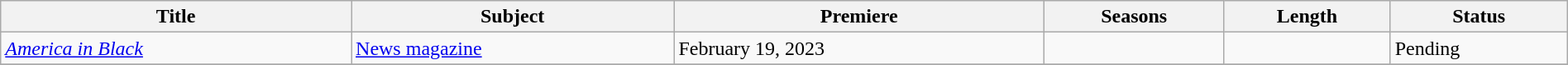<table class="wikitable sortable" style="width:100%;">
<tr>
<th>Title</th>
<th>Subject</th>
<th>Premiere</th>
<th>Seasons</th>
<th>Length</th>
<th>Status</th>
</tr>
<tr>
<td><em><a href='#'>America in Black</a></em></td>
<td><a href='#'>News magazine</a></td>
<td>February 19, 2023</td>
<td></td>
<td></td>
<td>Pending</td>
</tr>
<tr>
</tr>
</table>
